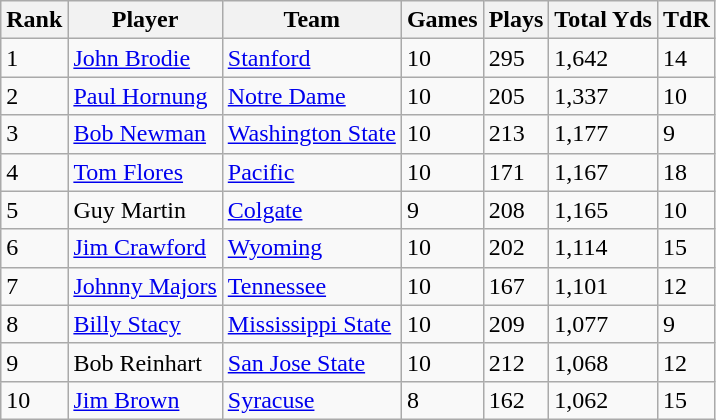<table class="wikitable sortable">
<tr>
<th>Rank</th>
<th>Player</th>
<th>Team</th>
<th>Games</th>
<th>Plays</th>
<th>Total Yds</th>
<th>TdR</th>
</tr>
<tr>
<td>1</td>
<td><a href='#'>John Brodie</a></td>
<td><a href='#'>Stanford</a></td>
<td>10</td>
<td>295</td>
<td>1,642</td>
<td>14</td>
</tr>
<tr>
<td>2</td>
<td><a href='#'>Paul Hornung</a></td>
<td><a href='#'>Notre Dame</a></td>
<td>10</td>
<td>205</td>
<td>1,337</td>
<td>10</td>
</tr>
<tr>
<td>3</td>
<td><a href='#'>Bob Newman</a></td>
<td><a href='#'>Washington State</a></td>
<td>10</td>
<td>213</td>
<td>1,177</td>
<td>9</td>
</tr>
<tr>
<td>4</td>
<td><a href='#'>Tom Flores</a></td>
<td><a href='#'>Pacific</a></td>
<td>10</td>
<td>171</td>
<td>1,167</td>
<td>18</td>
</tr>
<tr>
<td>5</td>
<td>Guy Martin</td>
<td><a href='#'>Colgate</a></td>
<td>9</td>
<td>208</td>
<td>1,165</td>
<td>10</td>
</tr>
<tr>
<td>6</td>
<td><a href='#'>Jim Crawford</a></td>
<td><a href='#'>Wyoming</a></td>
<td>10</td>
<td>202</td>
<td>1,114</td>
<td>15</td>
</tr>
<tr>
<td>7</td>
<td><a href='#'>Johnny Majors</a></td>
<td><a href='#'>Tennessee</a></td>
<td>10</td>
<td>167</td>
<td>1,101</td>
<td>12</td>
</tr>
<tr>
<td>8</td>
<td><a href='#'>Billy Stacy</a></td>
<td><a href='#'>Mississippi State</a></td>
<td>10</td>
<td>209</td>
<td>1,077</td>
<td>9</td>
</tr>
<tr>
<td>9</td>
<td>Bob Reinhart</td>
<td><a href='#'>San Jose State</a></td>
<td>10</td>
<td>212</td>
<td>1,068</td>
<td>12</td>
</tr>
<tr>
<td>10</td>
<td><a href='#'>Jim Brown</a></td>
<td><a href='#'>Syracuse</a></td>
<td>8</td>
<td>162</td>
<td>1,062</td>
<td>15</td>
</tr>
</table>
